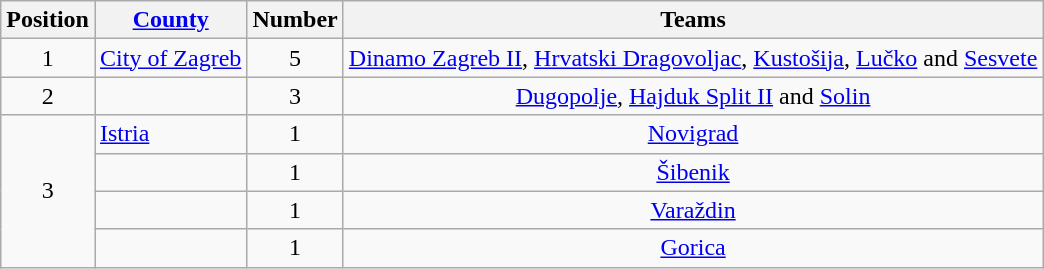<table class="wikitable">
<tr>
<th>Position</th>
<th><a href='#'>County</a></th>
<th>Number</th>
<th>Teams</th>
</tr>
<tr>
<td align=center>1</td>
<td><a href='#'> City of Zagreb</a></td>
<td align=center>5</td>
<td align=center><a href='#'>Dinamo Zagreb II</a>, <a href='#'>Hrvatski Dragovoljac</a>, <a href='#'>Kustošija</a>, <a href='#'>Lučko</a> and <a href='#'>Sesvete</a></td>
</tr>
<tr>
<td align=center>2</td>
<td></td>
<td align=center>3</td>
<td align=center><a href='#'>Dugopolje</a>, <a href='#'>Hajduk Split II</a> and <a href='#'>Solin</a></td>
</tr>
<tr>
<td align=center rowspan="4">3</td>
<td><a href='#'> Istria</a></td>
<td align=center>1</td>
<td align=center><a href='#'>Novigrad</a></td>
</tr>
<tr>
<td></td>
<td align=center>1</td>
<td align=center><a href='#'>Šibenik</a></td>
</tr>
<tr>
<td></td>
<td align=center>1</td>
<td align=center><a href='#'>Varaždin</a></td>
</tr>
<tr>
<td></td>
<td align=center>1</td>
<td align=center><a href='#'>Gorica</a></td>
</tr>
</table>
